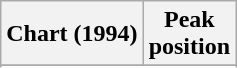<table class="wikitable plainrowheaders" style="text-align:center">
<tr>
<th>Chart (1994)</th>
<th>Peak<br>position</th>
</tr>
<tr>
</tr>
<tr>
</tr>
</table>
